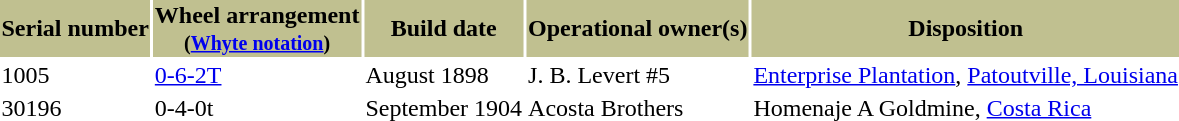<table class="toccolours">
<tr>
<th bgcolor=c0c090>Serial number</th>
<th bgcolor=c0c090>Wheel arrangement<br><small>(<a href='#'>Whyte notation</a>)</small></th>
<th bgcolor=c0c090>Build date</th>
<th bgcolor=c0c090>Operational owner(s)</th>
<th bgcolor=c0c090>Disposition</th>
</tr>
<tr>
<td>1005</td>
<td><a href='#'>0-6-2T</a></td>
<td>August 1898</td>
<td>J. B. Levert #5</td>
<td><a href='#'>Enterprise Plantation</a>, <a href='#'>Patoutville, Louisiana</a></td>
</tr>
<tr>
<td>30196</td>
<td>0-4-0t</td>
<td>September 1904</td>
<td>Acosta Brothers</td>
<td>Homenaje A Goldmine, <a href='#'>Costa Rica</a></td>
</tr>
</table>
